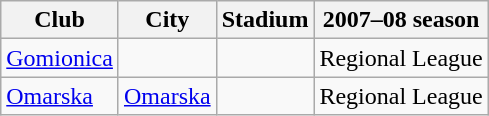<table class="wikitable sortable">
<tr>
<th>Club</th>
<th>City</th>
<th>Stadium</th>
<th>2007–08 season</th>
</tr>
<tr>
<td><a href='#'>Gomionica</a></td>
<td></td>
<td></td>
<td>Regional League</td>
</tr>
<tr>
<td><a href='#'>Omarska</a></td>
<td><a href='#'>Omarska</a></td>
<td></td>
<td>Regional League</td>
</tr>
</table>
